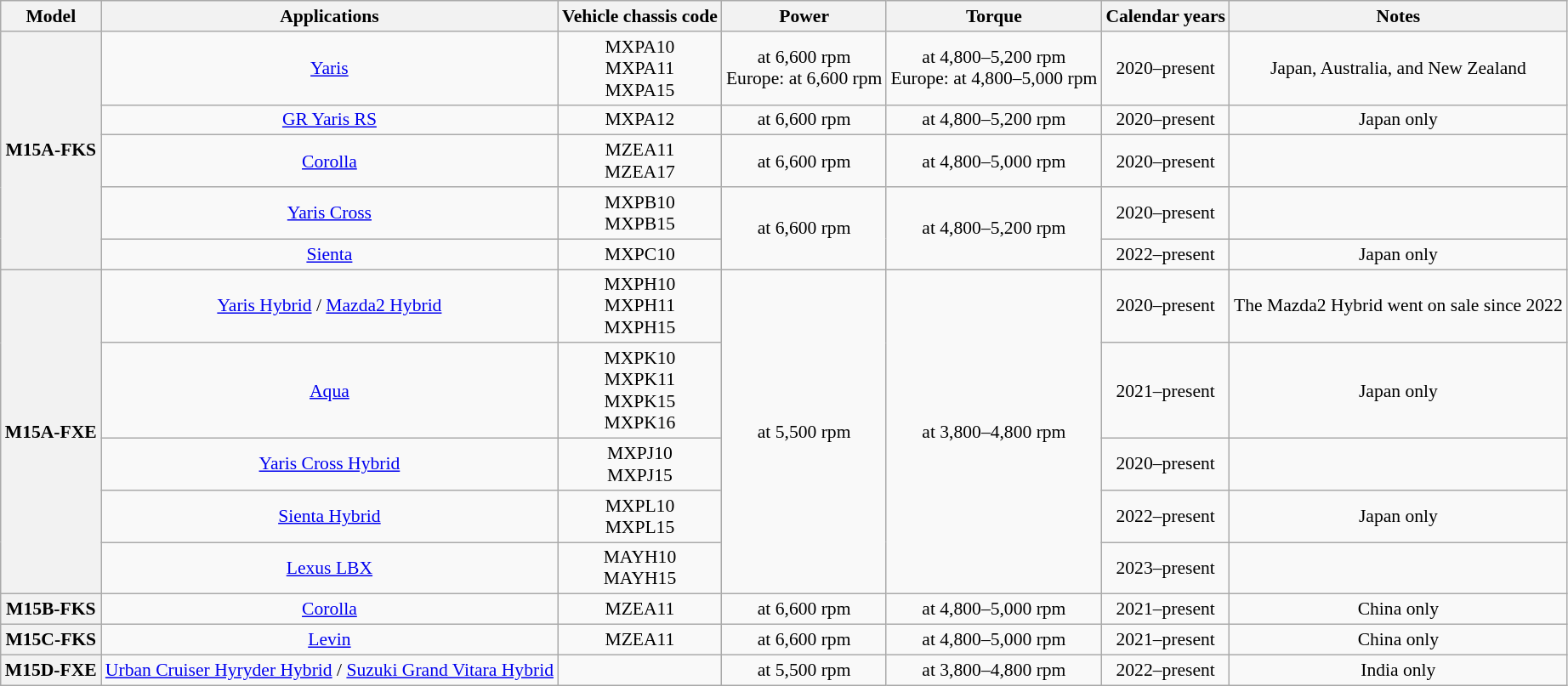<table class="wikitable" style="text-align:center; font-size:90%;">
<tr>
<th>Model</th>
<th>Applications</th>
<th>Vehicle chassis code</th>
<th>Power</th>
<th>Torque</th>
<th>Calendar years</th>
<th>Notes</th>
</tr>
<tr>
<th rowspan="5">M15A-FKS</th>
<td><a href='#'>Yaris</a></td>
<td>MXPA10<br>MXPA11<br>MXPA15</td>
<td> at 6,600 rpm<br>Europe:  at 6,600 rpm</td>
<td> at 4,800–5,200 rpm<br>Europe:  at 4,800–5,000 rpm</td>
<td>2020–present</td>
<td>Japan, Australia, and New Zealand</td>
</tr>
<tr>
<td><a href='#'>GR Yaris RS</a></td>
<td>MXPA12</td>
<td> at 6,600 rpm</td>
<td> at 4,800–5,200 rpm</td>
<td>2020–present</td>
<td>Japan only</td>
</tr>
<tr>
<td><a href='#'>Corolla</a></td>
<td>MZEA11<br>MZEA17</td>
<td> at 6,600 rpm</td>
<td> at 4,800–5,000 rpm</td>
<td>2020–present</td>
<td></td>
</tr>
<tr>
<td><a href='#'>Yaris Cross</a></td>
<td>MXPB10<br>MXPB15</td>
<td rowspan="2"> at 6,600 rpm</td>
<td rowspan="2"> at 4,800–5,200 rpm</td>
<td>2020–present</td>
<td></td>
</tr>
<tr>
<td><a href='#'>Sienta</a></td>
<td>MXPC10</td>
<td>2022–present</td>
<td>Japan only</td>
</tr>
<tr>
<th rowspan="5">M15A-FXE</th>
<td><a href='#'>Yaris Hybrid</a> / <a href='#'>Mazda2 Hybrid</a></td>
<td>MXPH10<br>MXPH11<br>MXPH15</td>
<td rowspan="5"> at 5,500 rpm</td>
<td rowspan="5"> at 3,800–4,800 rpm</td>
<td>2020–present</td>
<td>The Mazda2 Hybrid went on sale since 2022</td>
</tr>
<tr>
<td><a href='#'>Aqua</a></td>
<td>MXPK10<br>MXPK11<br>MXPK15<br>MXPK16</td>
<td>2021–present</td>
<td>Japan only</td>
</tr>
<tr>
<td><a href='#'>Yaris Cross Hybrid</a></td>
<td>MXPJ10<br>MXPJ15</td>
<td>2020–present</td>
<td></td>
</tr>
<tr>
<td><a href='#'>Sienta Hybrid</a></td>
<td>MXPL10<br>MXPL15</td>
<td>2022–present</td>
<td>Japan only</td>
</tr>
<tr>
<td><a href='#'>Lexus LBX</a></td>
<td>MAYH10<br>MAYH15</td>
<td>2023–present</td>
<td></td>
</tr>
<tr>
<th>M15B-FKS</th>
<td><a href='#'>Corolla</a></td>
<td>MZEA11</td>
<td> at 6,600 rpm</td>
<td> at 4,800–5,000 rpm</td>
<td>2021–present</td>
<td>China only</td>
</tr>
<tr>
<th>M15C-FKS</th>
<td><a href='#'>Levin</a></td>
<td>MZEA11</td>
<td> at 6,600 rpm</td>
<td> at 4,800–5,000 rpm</td>
<td>2021–present</td>
<td>China only</td>
</tr>
<tr>
<th>M15D-FXE</th>
<td><a href='#'>Urban Cruiser Hyryder Hybrid</a> / <a href='#'>Suzuki Grand Vitara Hybrid</a></td>
<td></td>
<td> at 5,500 rpm</td>
<td> at 3,800–4,800 rpm</td>
<td>2022–present</td>
<td>India only</td>
</tr>
</table>
